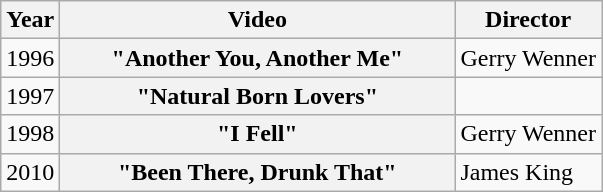<table class="wikitable plainrowheaders">
<tr>
<th>Year</th>
<th style="width:16em;">Video</th>
<th>Director</th>
</tr>
<tr>
<td>1996</td>
<th scope="row">"Another You, Another Me"</th>
<td>Gerry Wenner</td>
</tr>
<tr>
<td>1997</td>
<th scope="row">"Natural Born Lovers"</th>
<td></td>
</tr>
<tr>
<td>1998</td>
<th scope="row">"I Fell"</th>
<td>Gerry Wenner</td>
</tr>
<tr>
<td>2010</td>
<th scope="row">"Been There, Drunk That"</th>
<td>James King</td>
</tr>
</table>
